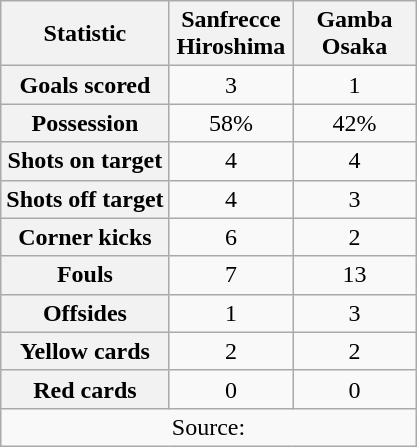<table class="wikitable plainrowheaders" style="text-align:center">
<tr>
<th scope="col">Statistic</th>
<th scope="col" style="width:75px">Sanfrecce Hiroshima</th>
<th scope="col" style="width:75px">Gamba Osaka</th>
</tr>
<tr>
<th scope=row>Goals scored</th>
<td>3</td>
<td>1</td>
</tr>
<tr>
<th scope=row>Possession</th>
<td>58%</td>
<td>42%</td>
</tr>
<tr>
<th scope=row>Shots on target</th>
<td>4</td>
<td>4</td>
</tr>
<tr>
<th scope=row>Shots off target</th>
<td>4</td>
<td>3</td>
</tr>
<tr>
<th scope=row>Corner kicks</th>
<td>6</td>
<td>2</td>
</tr>
<tr>
<th scope=row>Fouls</th>
<td>7</td>
<td>13</td>
</tr>
<tr>
<th scope=row>Offsides</th>
<td>1</td>
<td>3</td>
</tr>
<tr>
<th scope=row>Yellow cards</th>
<td>2</td>
<td>2</td>
</tr>
<tr>
<th scope=row>Red cards</th>
<td>0</td>
<td>0</td>
</tr>
<tr>
<td colspan="3">Source: </td>
</tr>
</table>
